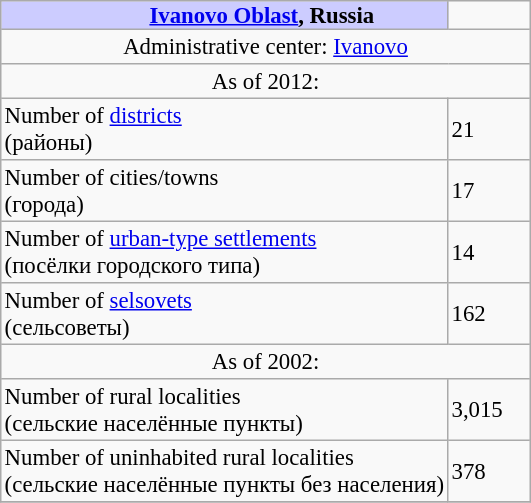<table border=1 align="right" cellpadding=2 cellspacing=0 style="margin: 0 0 1em 1em; background: #f9f9f9; border: 1px #aaa solid; border-collapse: collapse; font-size: 95%;">
<tr>
<th bgcolor="#ccccff" style="padding:0 0 0 50px;"><a href='#'>Ivanovo Oblast</a>, Russia</th>
<td width="50px"></td>
</tr>
<tr>
<td colspan=2 align="center">Administrative center: <a href='#'>Ivanovo</a></td>
</tr>
<tr>
<td colspan=2 align="center">As of 2012:</td>
</tr>
<tr>
<td>Number of <a href='#'>districts</a><br>(районы)</td>
<td>21</td>
</tr>
<tr>
<td>Number of cities/towns<br>(города)</td>
<td>17</td>
</tr>
<tr>
<td>Number of <a href='#'>urban-type settlements</a><br>(посёлки городского типа)</td>
<td>14</td>
</tr>
<tr>
<td>Number of <a href='#'>selsovets</a><br>(сельсоветы)</td>
<td>162</td>
</tr>
<tr>
<td colspan=2 align="center">As of 2002:</td>
</tr>
<tr>
<td>Number of rural localities<br>(сельские населённые пункты)</td>
<td>3,015</td>
</tr>
<tr>
<td>Number of uninhabited rural localities<br>(сельские населённые пункты без населения)</td>
<td>378</td>
</tr>
<tr>
</tr>
</table>
